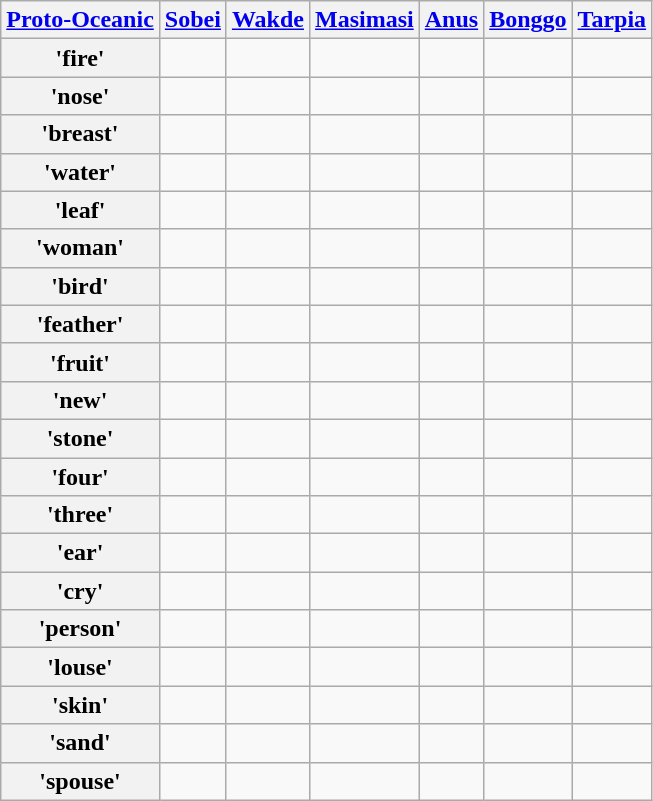<table class="wikitable" style="text-align: left;">
<tr>
<th><a href='#'>Proto-Oceanic</a></th>
<th><a href='#'>Sobei</a></th>
<th><a href='#'>Wakde</a></th>
<th><a href='#'>Masimasi</a></th>
<th><a href='#'>Anus</a></th>
<th><a href='#'>Bonggo</a></th>
<th><a href='#'>Tarpia</a></th>
</tr>
<tr>
<th> 'fire'</th>
<td></td>
<td></td>
<td></td>
<td></td>
<td></td>
<td></td>
</tr>
<tr>
<th> 'nose'</th>
<td></td>
<td></td>
<td></td>
<td></td>
<td></td>
<td></td>
</tr>
<tr>
<th> 'breast'</th>
<td></td>
<td></td>
<td></td>
<td></td>
<td></td>
<td></td>
</tr>
<tr>
<th> 'water'</th>
<td></td>
<td></td>
<td></td>
<td></td>
<td></td>
<td></td>
</tr>
<tr>
<th> 'leaf'</th>
<td></td>
<td></td>
<td></td>
<td></td>
<td></td>
<td></td>
</tr>
<tr>
<th> 'woman'</th>
<td></td>
<td></td>
<td></td>
<td></td>
<td></td>
<td></td>
</tr>
<tr>
<th> 'bird'</th>
<td></td>
<td></td>
<td></td>
<td></td>
<td></td>
<td></td>
</tr>
<tr>
<th> 'feather'</th>
<td></td>
<td></td>
<td></td>
<td></td>
<td></td>
<td></td>
</tr>
<tr>
<th> 'fruit'</th>
<td></td>
<td></td>
<td></td>
<td></td>
<td></td>
<td></td>
</tr>
<tr>
<th> 'new'</th>
<td></td>
<td></td>
<td></td>
<td></td>
<td></td>
<td></td>
</tr>
<tr>
<th> 'stone'</th>
<td></td>
<td></td>
<td></td>
<td></td>
<td></td>
<td></td>
</tr>
<tr>
<th> 'four'</th>
<td></td>
<td></td>
<td></td>
<td></td>
<td></td>
<td></td>
</tr>
<tr>
<th> 'three'</th>
<td></td>
<td></td>
<td></td>
<td></td>
<td></td>
<td></td>
</tr>
<tr>
<th> 'ear'</th>
<td></td>
<td></td>
<td></td>
<td></td>
<td></td>
<td></td>
</tr>
<tr>
<th> 'cry'</th>
<td></td>
<td></td>
<td></td>
<td></td>
<td></td>
<td></td>
</tr>
<tr>
<th> 'person'</th>
<td></td>
<td></td>
<td></td>
<td></td>
<td></td>
<td></td>
</tr>
<tr>
<th> 'louse'</th>
<td></td>
<td></td>
<td></td>
<td></td>
<td></td>
<td></td>
</tr>
<tr>
<th> 'skin'</th>
<td></td>
<td></td>
<td></td>
<td></td>
<td></td>
<td></td>
</tr>
<tr>
<th> 'sand'</th>
<td></td>
<td></td>
<td></td>
<td></td>
<td></td>
<td></td>
</tr>
<tr>
<th> 'spouse'</th>
<td></td>
<td></td>
<td></td>
<td></td>
<td></td>
<td></td>
</tr>
</table>
